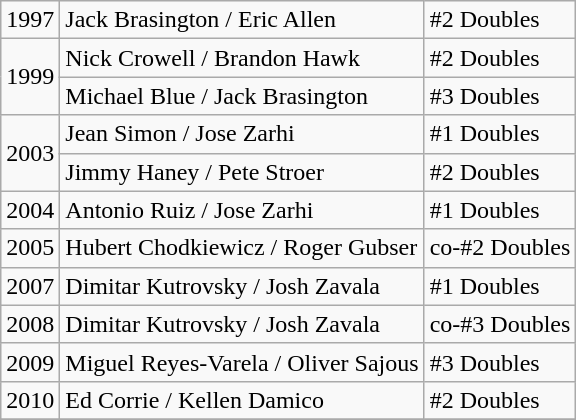<table class="wikitable">
<tr>
<td>1997</td>
<td>Jack Brasington / Eric Allen</td>
<td>#2 Doubles</td>
</tr>
<tr>
<td rowspan="2">1999</td>
<td>Nick Crowell / Brandon Hawk</td>
<td>#2 Doubles</td>
</tr>
<tr>
<td>Michael Blue / Jack Brasington</td>
<td>#3 Doubles</td>
</tr>
<tr>
<td rowspan="2">2003</td>
<td>Jean Simon / Jose Zarhi</td>
<td>#1 Doubles</td>
</tr>
<tr>
<td>Jimmy Haney / Pete Stroer</td>
<td>#2 Doubles</td>
</tr>
<tr>
<td>2004</td>
<td>Antonio Ruiz / Jose Zarhi</td>
<td>#1 Doubles</td>
</tr>
<tr>
<td>2005</td>
<td>Hubert Chodkiewicz / Roger Gubser</td>
<td>co-#2 Doubles</td>
</tr>
<tr>
<td>2007</td>
<td>Dimitar Kutrovsky / Josh Zavala</td>
<td>#1 Doubles</td>
</tr>
<tr>
<td>2008</td>
<td>Dimitar Kutrovsky / Josh Zavala</td>
<td>co-#3 Doubles</td>
</tr>
<tr>
<td>2009</td>
<td>Miguel Reyes-Varela / Oliver Sajous</td>
<td>#3 Doubles</td>
</tr>
<tr>
<td>2010</td>
<td>Ed Corrie / Kellen Damico</td>
<td>#2 Doubles</td>
</tr>
<tr>
</tr>
</table>
